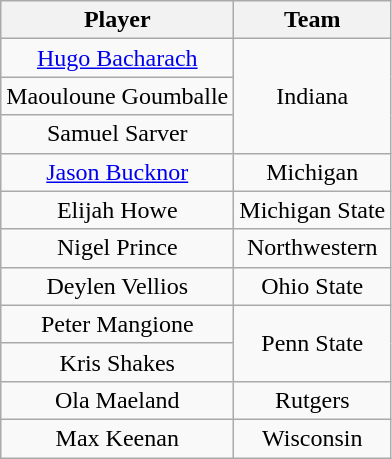<table class="wikitable" style="text-align:center">
<tr>
<th>Player</th>
<th>Team</th>
</tr>
<tr>
<td><a href='#'>Hugo Bacharach</a></td>
<td rowspan=3>Indiana</td>
</tr>
<tr>
<td>Maouloune Goumballe</td>
</tr>
<tr>
<td>Samuel Sarver</td>
</tr>
<tr>
<td><a href='#'>Jason Bucknor</a></td>
<td>Michigan</td>
</tr>
<tr>
<td>Elijah Howe</td>
<td>Michigan State</td>
</tr>
<tr>
<td>Nigel Prince</td>
<td>Northwestern</td>
</tr>
<tr>
<td>Deylen Vellios</td>
<td>Ohio State</td>
</tr>
<tr>
<td>Peter Mangione</td>
<td rowspan=2>Penn State</td>
</tr>
<tr>
<td>Kris Shakes</td>
</tr>
<tr>
<td>Ola Maeland</td>
<td>Rutgers</td>
</tr>
<tr>
<td>Max Keenan</td>
<td>Wisconsin</td>
</tr>
</table>
